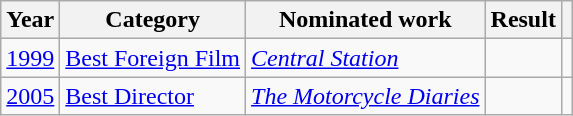<table class="wikitable sortable">
<tr>
<th>Year</th>
<th>Category</th>
<th>Nominated work</th>
<th>Result</th>
<th class="unsortable"></th>
</tr>
<tr>
<td><a href='#'>1999</a></td>
<td><a href='#'>Best Foreign Film</a></td>
<td><em><a href='#'>Central Station</a></em></td>
<td></td>
<td></td>
</tr>
<tr>
<td><a href='#'>2005</a></td>
<td><a href='#'>Best Director</a></td>
<td><em><a href='#'>The Motorcycle Diaries</a></em></td>
<td></td>
<td></td>
</tr>
</table>
